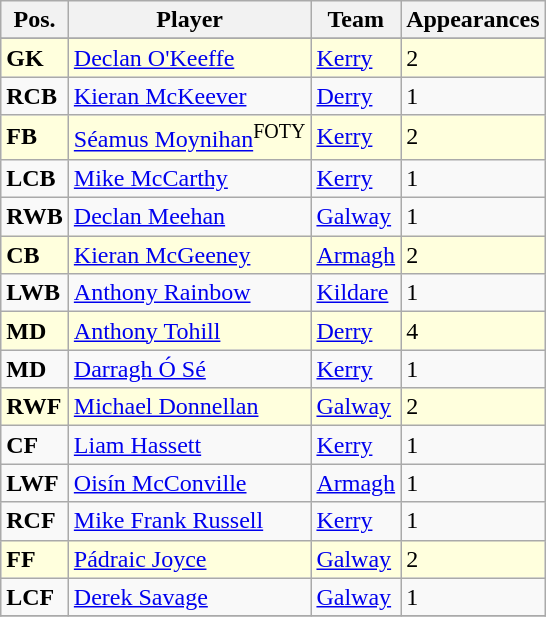<table class="wikitable">
<tr>
<th>Pos.</th>
<th>Player</th>
<th>Team</th>
<th>Appearances</th>
</tr>
<tr>
</tr>
<tr bgcolor=#FFFFDD>
<td><strong>GK</strong></td>
<td> <a href='#'>Declan O'Keeffe</a></td>
<td><a href='#'>Kerry</a></td>
<td>2</td>
</tr>
<tr>
<td><strong>RCB</strong></td>
<td> <a href='#'>Kieran McKeever</a></td>
<td><a href='#'>Derry</a></td>
<td>1</td>
</tr>
<tr bgcolor=#FFFFDD>
<td><strong>FB</strong></td>
<td> <a href='#'>Séamus Moynihan</a><sup>FOTY</sup></td>
<td><a href='#'>Kerry</a></td>
<td>2</td>
</tr>
<tr>
<td><strong>LCB</strong></td>
<td> <a href='#'>Mike McCarthy</a></td>
<td><a href='#'>Kerry</a></td>
<td>1</td>
</tr>
<tr>
<td><strong>RWB</strong></td>
<td> <a href='#'>Declan Meehan</a></td>
<td><a href='#'>Galway</a></td>
<td>1</td>
</tr>
<tr bgcolor=#FFFFDD>
<td><strong>CB</strong></td>
<td> <a href='#'>Kieran McGeeney</a></td>
<td><a href='#'>Armagh</a></td>
<td>2</td>
</tr>
<tr>
<td><strong>LWB</strong></td>
<td> <a href='#'>Anthony Rainbow</a></td>
<td><a href='#'>Kildare</a></td>
<td>1</td>
</tr>
<tr bgcolor=#FFFFDD>
<td><strong>MD</strong></td>
<td> <a href='#'>Anthony Tohill</a></td>
<td><a href='#'>Derry</a></td>
<td>4</td>
</tr>
<tr>
<td><strong>MD</strong></td>
<td> <a href='#'>Darragh Ó Sé</a></td>
<td><a href='#'>Kerry</a></td>
<td>1</td>
</tr>
<tr bgcolor=#FFFFDD>
<td><strong>RWF</strong></td>
<td> <a href='#'>Michael Donnellan</a></td>
<td><a href='#'>Galway</a></td>
<td>2</td>
</tr>
<tr>
<td><strong>CF</strong></td>
<td> <a href='#'>Liam Hassett</a></td>
<td><a href='#'>Kerry</a></td>
<td>1</td>
</tr>
<tr>
<td><strong>LWF</strong></td>
<td> <a href='#'>Oisín McConville</a></td>
<td><a href='#'>Armagh</a></td>
<td>1</td>
</tr>
<tr>
<td><strong>RCF</strong></td>
<td> <a href='#'>Mike Frank Russell</a></td>
<td><a href='#'>Kerry</a></td>
<td>1</td>
</tr>
<tr bgcolor=#FFFFDD>
<td><strong>FF</strong></td>
<td> <a href='#'>Pádraic Joyce</a></td>
<td><a href='#'>Galway</a></td>
<td>2</td>
</tr>
<tr>
<td><strong>LCF</strong></td>
<td> <a href='#'>Derek Savage</a></td>
<td><a href='#'>Galway</a></td>
<td>1</td>
</tr>
<tr>
</tr>
</table>
